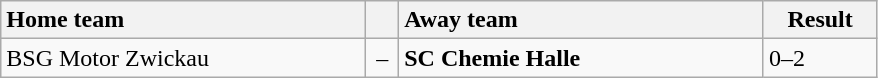<table class="wikitable" style="width:585px;">
<tr>
<th style="width:250px; text-align:left;">Home team</th>
<th style="width:15px;"></th>
<th style="width:250px; text-align:left;">Away team</th>
<th style="width:70px;" align="center;">Result</th>
</tr>
<tr>
<td>BSG Motor Zwickau</td>
<td style="text-align:center;">–</td>
<td><strong>SC Chemie Halle</strong></td>
<td>0–2</td>
</tr>
</table>
